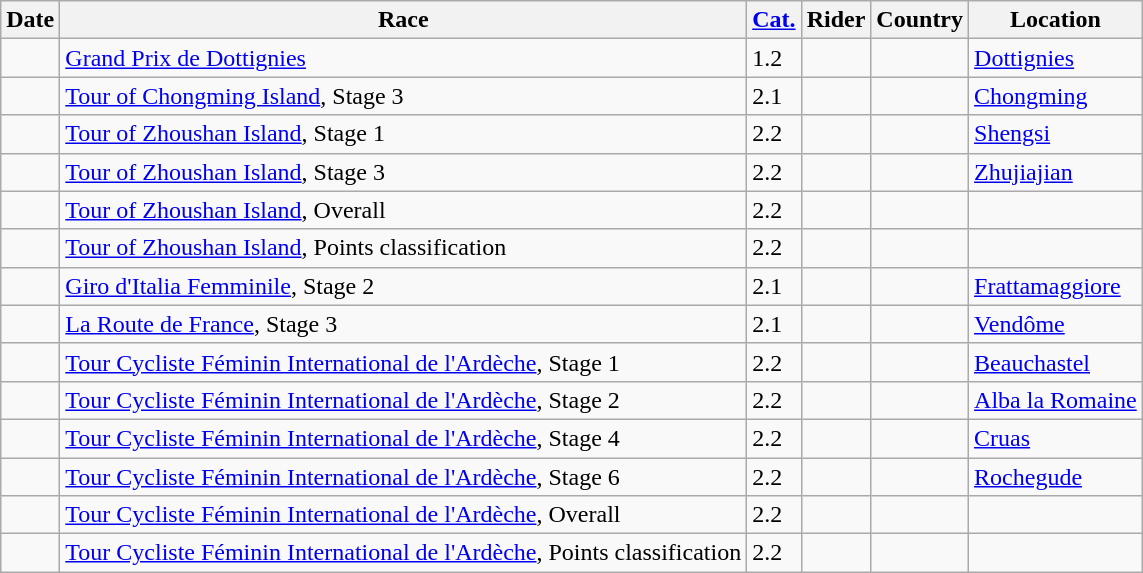<table class="wikitable sortable">
<tr>
<th>Date</th>
<th>Race</th>
<th><a href='#'>Cat.</a></th>
<th>Rider</th>
<th>Country</th>
<th>Location</th>
</tr>
<tr>
<td></td>
<td><a href='#'>Grand Prix de Dottignies</a></td>
<td>1.2</td>
<td></td>
<td></td>
<td><a href='#'>Dottignies</a></td>
</tr>
<tr>
<td></td>
<td><a href='#'>Tour of Chongming Island</a>, Stage 3</td>
<td>2.1</td>
<td></td>
<td></td>
<td><a href='#'>Chongming</a></td>
</tr>
<tr>
<td></td>
<td><a href='#'>Tour of Zhoushan Island</a>, Stage 1</td>
<td>2.2</td>
<td></td>
<td></td>
<td><a href='#'>Shengsi</a></td>
</tr>
<tr>
<td></td>
<td><a href='#'>Tour of Zhoushan Island</a>, Stage 3</td>
<td>2.2</td>
<td></td>
<td></td>
<td><a href='#'>Zhujiajian</a></td>
</tr>
<tr>
<td></td>
<td><a href='#'>Tour of Zhoushan Island</a>, Overall</td>
<td>2.2</td>
<td></td>
<td></td>
<td></td>
</tr>
<tr>
<td></td>
<td><a href='#'>Tour of Zhoushan Island</a>, Points classification</td>
<td>2.2</td>
<td></td>
<td></td>
<td></td>
</tr>
<tr>
<td></td>
<td><a href='#'>Giro d'Italia Femminile</a>, Stage 2</td>
<td>2.1</td>
<td></td>
<td></td>
<td><a href='#'>Frattamaggiore</a></td>
</tr>
<tr>
<td></td>
<td><a href='#'>La Route de France</a>, Stage 3</td>
<td>2.1</td>
<td></td>
<td></td>
<td><a href='#'>Vendôme</a></td>
</tr>
<tr>
<td></td>
<td><a href='#'>Tour Cycliste Féminin International de l'Ardèche</a>, Stage 1</td>
<td>2.2</td>
<td></td>
<td></td>
<td><a href='#'>Beauchastel</a></td>
</tr>
<tr>
<td></td>
<td><a href='#'>Tour Cycliste Féminin International de l'Ardèche</a>, Stage 2</td>
<td>2.2</td>
<td></td>
<td></td>
<td><a href='#'>Alba la Romaine</a></td>
</tr>
<tr>
<td></td>
<td><a href='#'>Tour Cycliste Féminin International de l'Ardèche</a>, Stage 4</td>
<td>2.2</td>
<td></td>
<td></td>
<td><a href='#'>Cruas</a></td>
</tr>
<tr>
<td></td>
<td><a href='#'>Tour Cycliste Féminin International de l'Ardèche</a>, Stage 6</td>
<td>2.2</td>
<td></td>
<td></td>
<td><a href='#'>Rochegude</a></td>
</tr>
<tr>
<td></td>
<td><a href='#'>Tour Cycliste Féminin International de l'Ardèche</a>, Overall</td>
<td>2.2</td>
<td></td>
<td></td>
<td></td>
</tr>
<tr>
<td></td>
<td><a href='#'>Tour Cycliste Féminin International de l'Ardèche</a>, Points classification</td>
<td>2.2</td>
<td></td>
<td></td>
<td></td>
</tr>
</table>
